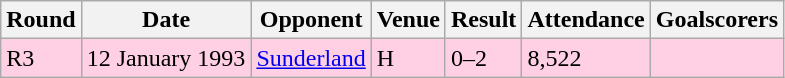<table class="wikitable">
<tr>
<th>Round</th>
<th>Date</th>
<th>Opponent</th>
<th>Venue</th>
<th>Result</th>
<th>Attendance</th>
<th>Goalscorers</th>
</tr>
<tr style="background-color: #ffd0e3;">
<td>R3</td>
<td>12 January 1993</td>
<td><a href='#'>Sunderland</a></td>
<td>H</td>
<td>0–2</td>
<td>8,522</td>
<td></td>
</tr>
</table>
